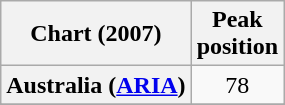<table class="wikitable sortable plainrowheaders">
<tr>
<th>Chart (2007)</th>
<th>Peak<br>position</th>
</tr>
<tr>
<th scope="row">Australia (<a href='#'>ARIA</a>)</th>
<td align="center">78</td>
</tr>
<tr>
</tr>
<tr>
</tr>
<tr>
</tr>
<tr>
</tr>
<tr>
</tr>
<tr>
</tr>
</table>
